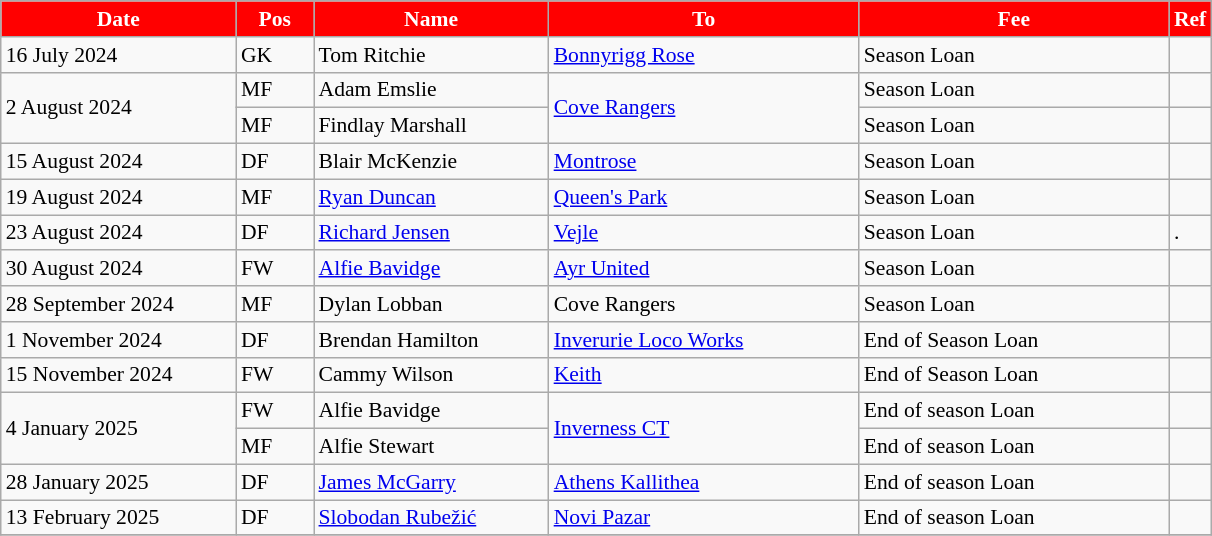<table class="wikitable"  style="text-align:left; font-size:90%; ">
<tr>
<th style="background:#FF0000; color:white; width:150px;">Date</th>
<th style="background:#FF0000; color:white; width:45px;">Pos</th>
<th style="background:#FF0000; color:white; width:150px;">Name</th>
<th style="background:#FF0000; color:white; width:200px;">To</th>
<th style="background:#FF0000; color:white; width:200px;">Fee</th>
<th style="background:#FF0000; color:white;" scope="col"><strong>Ref</strong></th>
</tr>
<tr>
<td>16 July 2024</td>
<td>GK</td>
<td> Tom Ritchie</td>
<td> <a href='#'>Bonnyrigg Rose</a></td>
<td>Season Loan</td>
<td></td>
</tr>
<tr>
<td rowspan=2>2 August 2024</td>
<td>MF</td>
<td> Adam Emslie</td>
<td rowspan=2> <a href='#'>Cove Rangers</a></td>
<td>Season Loan</td>
<td></td>
</tr>
<tr>
<td>MF</td>
<td> Findlay Marshall</td>
<td>Season Loan</td>
<td></td>
</tr>
<tr>
<td>15 August 2024</td>
<td>DF</td>
<td> Blair McKenzie</td>
<td> <a href='#'>Montrose</a></td>
<td>Season Loan</td>
<td></td>
</tr>
<tr>
<td>19 August 2024</td>
<td>MF</td>
<td> <a href='#'>Ryan Duncan</a></td>
<td> <a href='#'>Queen's Park</a></td>
<td>Season Loan</td>
<td></td>
</tr>
<tr>
<td>23 August 2024</td>
<td>DF</td>
<td> <a href='#'>Richard Jensen</a></td>
<td> <a href='#'>Vejle</a></td>
<td>Season Loan</td>
<td>.</td>
</tr>
<tr>
<td>30 August 2024</td>
<td>FW</td>
<td> <a href='#'>Alfie Bavidge</a></td>
<td> <a href='#'>Ayr United</a></td>
<td>Season Loan</td>
<td></td>
</tr>
<tr>
<td>28 September 2024</td>
<td>MF</td>
<td> Dylan Lobban</td>
<td> Cove Rangers</td>
<td>Season Loan</td>
<td></td>
</tr>
<tr>
<td>1 November 2024</td>
<td>DF</td>
<td> Brendan Hamilton</td>
<td> <a href='#'>Inverurie Loco Works</a></td>
<td>End of Season Loan</td>
<td></td>
</tr>
<tr>
<td>15 November 2024</td>
<td>FW</td>
<td> Cammy Wilson</td>
<td> <a href='#'>Keith</a></td>
<td>End of Season Loan</td>
<td></td>
</tr>
<tr>
<td rowspan=2>4 January 2025</td>
<td>FW</td>
<td> Alfie Bavidge</td>
<td rowspan=2> <a href='#'>Inverness CT</a></td>
<td>End of season Loan</td>
<td></td>
</tr>
<tr>
<td>MF</td>
<td> Alfie Stewart</td>
<td>End of season Loan</td>
<td></td>
</tr>
<tr>
<td>28 January 2025</td>
<td>DF</td>
<td> <a href='#'>James McGarry</a></td>
<td> <a href='#'>Athens Kallithea</a></td>
<td>End of season Loan</td>
<td></td>
</tr>
<tr>
<td>13 February 2025</td>
<td>DF</td>
<td> <a href='#'>Slobodan Rubežić</a></td>
<td> <a href='#'>Novi Pazar</a></td>
<td>End of season Loan</td>
<td></td>
</tr>
<tr>
</tr>
</table>
